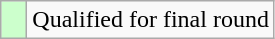<table class="wikitable">
<tr>
<td style="width:10px; background:#cfc"></td>
<td>Qualified for final round</td>
</tr>
</table>
